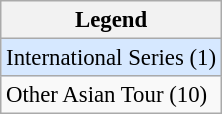<table class="wikitable" style="font-size:95%;">
<tr>
<th>Legend</th>
</tr>
<tr style="background:#D6E8FF;">
<td>International Series (1)</td>
</tr>
<tr>
<td>Other Asian Tour (10)</td>
</tr>
</table>
